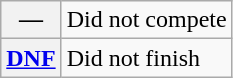<table class="wikitable">
<tr>
<th scope="row">—</th>
<td>Did not compete</td>
</tr>
<tr>
<th scope="row"><a href='#'>DNF</a></th>
<td>Did not finish</td>
</tr>
</table>
